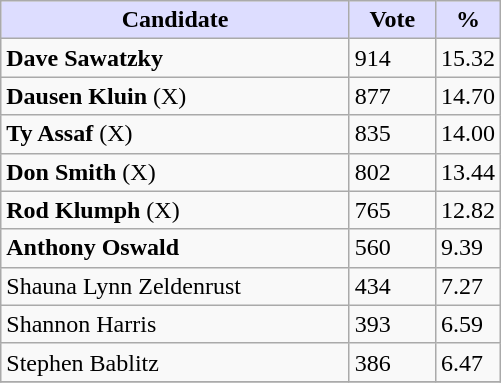<table class="wikitable">
<tr>
<th style="background:#ddf; width:225px;">Candidate</th>
<th style="background:#ddf; width:50px;">Vote</th>
<th style="background:#ddf; width:30px;">%</th>
</tr>
<tr>
<td><strong>Dave Sawatzky</strong></td>
<td>914</td>
<td>15.32</td>
</tr>
<tr>
<td><strong>Dausen Kluin</strong> (X)</td>
<td>877</td>
<td>14.70</td>
</tr>
<tr>
<td><strong>Ty Assaf</strong> (X)</td>
<td>835</td>
<td>14.00</td>
</tr>
<tr>
<td><strong>Don Smith</strong> (X)</td>
<td>802</td>
<td>13.44</td>
</tr>
<tr>
<td><strong>Rod Klumph</strong> (X)</td>
<td>765</td>
<td>12.82</td>
</tr>
<tr>
<td><strong>Anthony Oswald</strong></td>
<td>560</td>
<td>9.39</td>
</tr>
<tr>
<td>Shauna Lynn Zeldenrust</td>
<td>434</td>
<td>7.27</td>
</tr>
<tr>
<td>Shannon Harris</td>
<td>393</td>
<td>6.59</td>
</tr>
<tr>
<td>Stephen Bablitz</td>
<td>386</td>
<td>6.47</td>
</tr>
<tr>
</tr>
</table>
